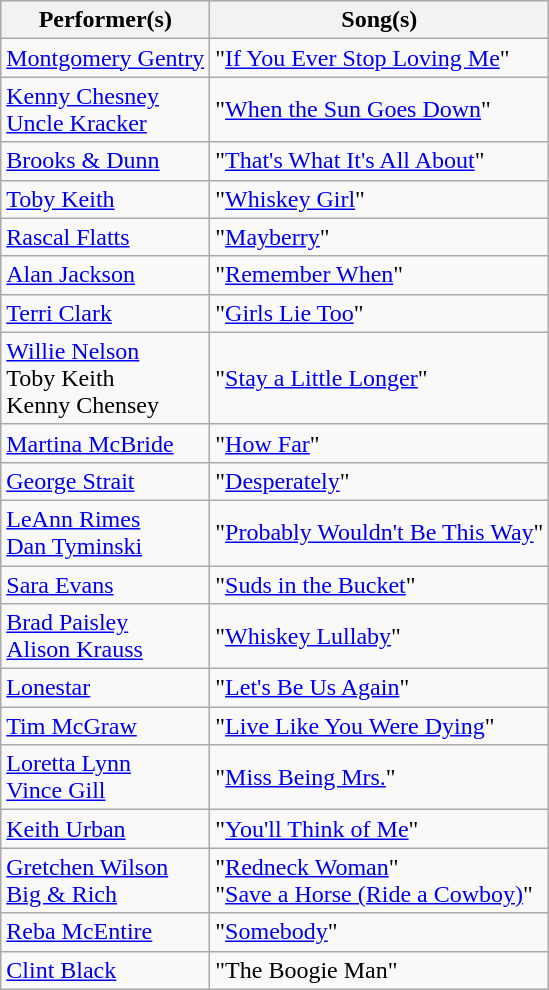<table class="wikitable">
<tr>
<th>Performer(s)</th>
<th>Song(s)</th>
</tr>
<tr>
<td><a href='#'>Montgomery Gentry</a></td>
<td>"<a href='#'>If You Ever Stop Loving Me</a>"</td>
</tr>
<tr>
<td><a href='#'>Kenny Chesney</a><br><a href='#'>Uncle Kracker</a></td>
<td>"<a href='#'>When the Sun Goes Down</a>"</td>
</tr>
<tr>
<td><a href='#'>Brooks & Dunn</a></td>
<td>"<a href='#'>That's What It's All About</a>"</td>
</tr>
<tr>
<td><a href='#'>Toby Keith</a></td>
<td>"<a href='#'>Whiskey Girl</a>"</td>
</tr>
<tr>
<td><a href='#'>Rascal Flatts</a></td>
<td>"<a href='#'>Mayberry</a>"</td>
</tr>
<tr>
<td><a href='#'>Alan Jackson</a></td>
<td>"<a href='#'>Remember When</a>"</td>
</tr>
<tr>
<td><a href='#'>Terri Clark</a></td>
<td>"<a href='#'>Girls Lie Too</a>"</td>
</tr>
<tr>
<td><a href='#'>Willie Nelson</a><br>Toby Keith<br>Kenny Chensey</td>
<td>"<a href='#'>Stay a Little Longer</a>"</td>
</tr>
<tr>
<td><a href='#'>Martina McBride</a></td>
<td>"<a href='#'>How Far</a>"</td>
</tr>
<tr>
<td><a href='#'>George Strait</a></td>
<td>"<a href='#'>Desperately</a>"</td>
</tr>
<tr>
<td><a href='#'>LeAnn Rimes</a><br><a href='#'>Dan Tyminski</a></td>
<td>"<a href='#'>Probably Wouldn't Be This Way</a>"</td>
</tr>
<tr>
<td><a href='#'>Sara Evans</a></td>
<td>"<a href='#'>Suds in the Bucket</a>"</td>
</tr>
<tr>
<td><a href='#'>Brad Paisley</a><br><a href='#'>Alison Krauss</a></td>
<td>"<a href='#'>Whiskey Lullaby</a>"</td>
</tr>
<tr>
<td><a href='#'>Lonestar</a></td>
<td>"<a href='#'>Let's Be Us Again</a>"</td>
</tr>
<tr>
<td><a href='#'>Tim McGraw</a></td>
<td>"<a href='#'>Live Like You Were Dying</a>"</td>
</tr>
<tr>
<td><a href='#'>Loretta Lynn</a><br><a href='#'>Vince Gill</a></td>
<td>"<a href='#'>Miss Being Mrs.</a>"</td>
</tr>
<tr>
<td><a href='#'>Keith Urban</a></td>
<td>"<a href='#'>You'll Think of Me</a>"</td>
</tr>
<tr>
<td><a href='#'>Gretchen Wilson</a><br><a href='#'>Big & Rich</a></td>
<td>"<a href='#'>Redneck Woman</a>"<br>"<a href='#'>Save a Horse (Ride a Cowboy)</a>"</td>
</tr>
<tr>
<td><a href='#'>Reba McEntire</a></td>
<td>"<a href='#'>Somebody</a>"</td>
</tr>
<tr>
<td><a href='#'>Clint Black</a></td>
<td>"The Boogie Man"</td>
</tr>
</table>
